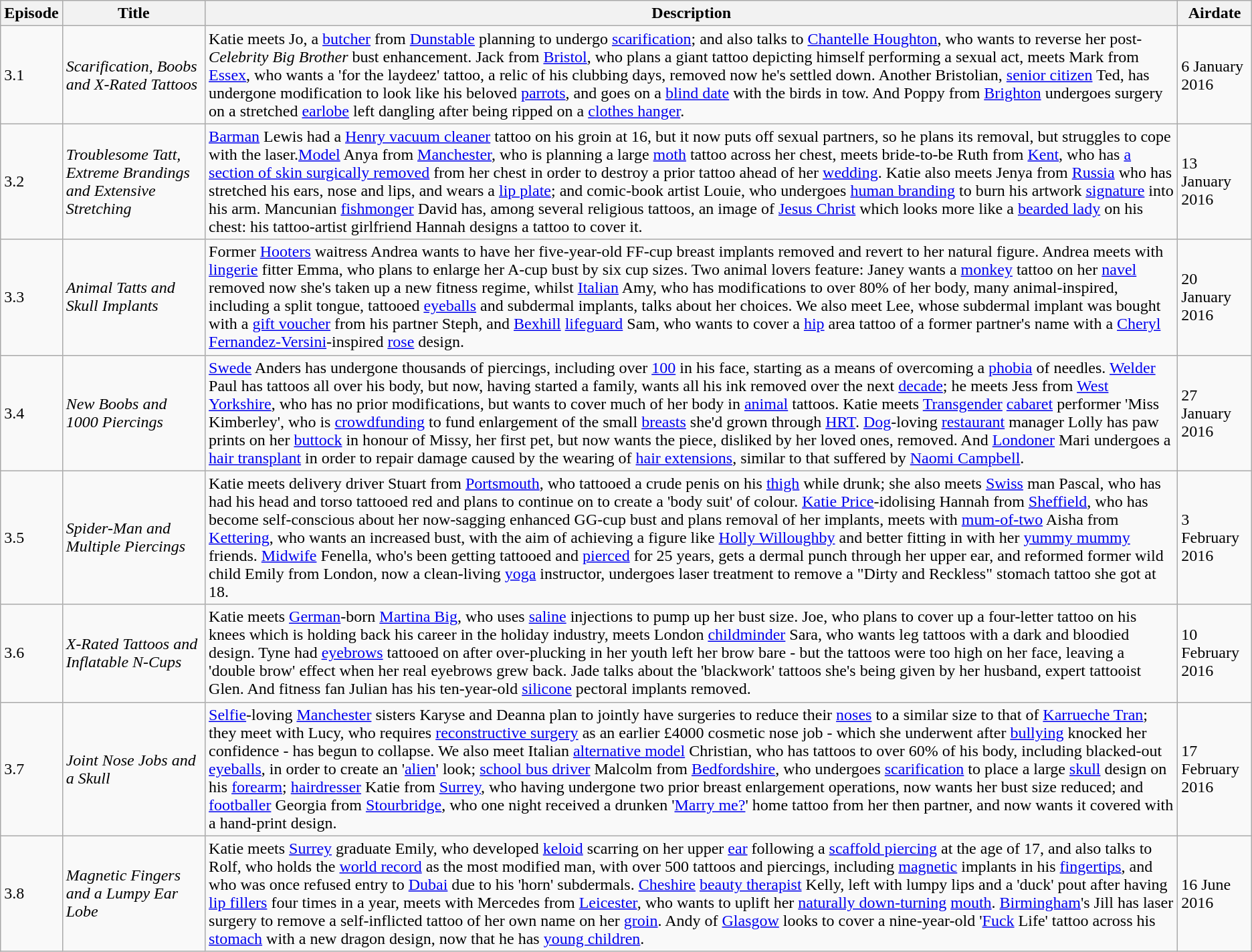<table class="wikitable">
<tr>
<th>Episode</th>
<th>Title</th>
<th>Description</th>
<th>Airdate</th>
</tr>
<tr>
<td>3.1</td>
<td><em>Scarification, Boobs and X-Rated Tattoos</em></td>
<td>Katie meets Jo, a <a href='#'>butcher</a> from <a href='#'>Dunstable</a> planning to undergo <a href='#'>scarification</a>; and also talks to <a href='#'>Chantelle Houghton</a>, who wants to reverse her post-<em>Celebrity Big Brother</em> bust enhancement. Jack from <a href='#'>Bristol</a>, who plans a giant tattoo depicting himself performing a sexual act, meets Mark from <a href='#'>Essex</a>, who wants a 'for the laydeez' tattoo, a relic of his clubbing days, removed now he's settled down. Another Bristolian, <a href='#'>senior citizen</a> Ted, has undergone modification to look like his beloved <a href='#'>parrots</a>, and goes on a <a href='#'>blind date</a> with the birds in tow. And Poppy from <a href='#'>Brighton</a> undergoes surgery on a stretched <a href='#'>earlobe</a> left dangling after being ripped on a <a href='#'>clothes hanger</a>.</td>
<td>6 January 2016</td>
</tr>
<tr>
<td>3.2</td>
<td><em>Troublesome Tatt, Extreme Brandings and Extensive Stretching</em></td>
<td><a href='#'>Barman</a> Lewis had a <a href='#'>Henry vacuum cleaner</a> tattoo on his groin at 16, but it now puts off sexual partners, so he plans its removal, but struggles to cope with the laser.<a href='#'>Model</a> Anya from <a href='#'>Manchester</a>, who is planning a large <a href='#'>moth</a> tattoo across her chest, meets bride-to-be Ruth from <a href='#'>Kent</a>, who has <a href='#'>a section of skin surgically removed</a> from her chest in order to destroy a prior tattoo ahead of her <a href='#'>wedding</a>. Katie also meets Jenya from <a href='#'>Russia</a> who has stretched his ears, nose and lips, and wears a <a href='#'>lip plate</a>; and comic-book artist Louie, who undergoes <a href='#'>human branding</a> to burn his artwork <a href='#'>signature</a> into his arm. Mancunian <a href='#'>fishmonger</a> David has, among several religious tattoos, an image of <a href='#'>Jesus Christ</a> which looks more like a <a href='#'>bearded lady</a> on his chest: his tattoo-artist girlfriend Hannah designs a tattoo to cover it.</td>
<td>13 January 2016</td>
</tr>
<tr>
<td>3.3</td>
<td><em>Animal Tatts and Skull Implants</em></td>
<td>Former <a href='#'>Hooters</a> waitress Andrea wants to have her five-year-old FF-cup breast implants removed and revert to her natural figure. Andrea meets with <a href='#'>lingerie</a> fitter Emma, who plans to enlarge her A-cup bust by six cup sizes. Two animal lovers feature: Janey wants a <a href='#'>monkey</a> tattoo on her <a href='#'>navel</a> removed now she's taken up a new fitness regime, whilst <a href='#'>Italian</a> Amy, who has modifications to over 80% of her body, many animal-inspired, including a split tongue, tattooed <a href='#'>eyeballs</a> and subdermal implants, talks about her choices. We also meet Lee, whose subdermal implant was bought with a <a href='#'>gift voucher</a> from his partner Steph, and <a href='#'>Bexhill</a> <a href='#'>lifeguard</a> Sam, who wants to cover a <a href='#'>hip</a> area tattoo of a former partner's name with a <a href='#'>Cheryl Fernandez-Versini</a>-inspired <a href='#'>rose</a> design.</td>
<td>20 January 2016</td>
</tr>
<tr>
<td>3.4</td>
<td><em>New Boobs and 1000 Piercings</em></td>
<td><a href='#'>Swede</a> Anders has undergone thousands of piercings, including over <a href='#'>100</a> in his face, starting as a means of overcoming a <a href='#'>phobia</a> of needles. <a href='#'>Welder</a> Paul has tattoos all over his body, but now, having started a family, wants all his ink removed over the next <a href='#'>decade</a>; he meets Jess from <a href='#'>West Yorkshire</a>, who has no prior modifications, but wants to cover much of her body in <a href='#'>animal</a> tattoos. Katie meets <a href='#'>Transgender</a> <a href='#'>cabaret</a> performer 'Miss Kimberley', who is <a href='#'>crowdfunding</a> to fund enlargement of the small <a href='#'>breasts</a> she'd grown through <a href='#'>HRT</a>. <a href='#'>Dog</a>-loving <a href='#'>restaurant</a> manager Lolly has paw prints on her <a href='#'>buttock</a> in honour of Missy, her first pet, but now wants the piece, disliked by her loved ones, removed. And <a href='#'>Londoner</a> Mari undergoes a <a href='#'>hair transplant</a> in order to repair damage caused by the wearing of <a href='#'>hair extensions</a>, similar to that suffered by <a href='#'>Naomi Campbell</a>.</td>
<td>27 January 2016</td>
</tr>
<tr>
<td>3.5</td>
<td><em>Spider-Man and Multiple Piercings</em></td>
<td>Katie meets delivery driver Stuart from <a href='#'>Portsmouth</a>, who tattooed a crude penis on his <a href='#'>thigh</a> while drunk; she also meets <a href='#'>Swiss</a> man Pascal, who has had his head and torso tattooed red and plans to continue on to create a 'body suit' of colour. <a href='#'>Katie Price</a>-idolising Hannah from <a href='#'>Sheffield</a>, who has become self-conscious about her now-sagging enhanced GG-cup bust and plans removal of her implants, meets with <a href='#'>mum-of-two</a> Aisha from <a href='#'>Kettering</a>, who wants an increased bust, with the aim of achieving a figure like <a href='#'>Holly Willoughby</a> and better fitting in with her <a href='#'>yummy mummy</a> friends. <a href='#'>Midwife</a> Fenella, who's been getting tattooed and <a href='#'>pierced</a> for 25 years, gets a dermal punch through her upper ear, and reformed former wild child Emily from London, now a clean-living <a href='#'>yoga</a> instructor, undergoes laser treatment to remove a "Dirty and Reckless" stomach tattoo she got at 18.</td>
<td>3 February 2016</td>
</tr>
<tr>
<td>3.6</td>
<td><em>X-Rated Tattoos and Inflatable N-Cups</em></td>
<td>Katie meets <a href='#'>German</a>-born <a href='#'>Martina Big</a>, who uses <a href='#'>saline</a> injections to pump up her bust size. Joe, who plans to cover up a four-letter tattoo on his knees which is holding back his career in the holiday industry, meets London <a href='#'>childminder</a> Sara, who wants leg tattoos with a dark and bloodied design. Tyne had <a href='#'>eyebrows</a> tattooed on after over-plucking in her youth left her brow bare - but the tattoos were too high on her face, leaving a 'double brow' effect when her real eyebrows grew back. Jade talks about the 'blackwork' tattoos she's being given by her husband, expert tattooist Glen. And fitness fan Julian has his ten-year-old <a href='#'>silicone</a> pectoral implants removed.</td>
<td>10 February 2016</td>
</tr>
<tr>
<td>3.7</td>
<td><em>Joint Nose Jobs and a Skull</em></td>
<td><a href='#'>Selfie</a>-loving <a href='#'>Manchester</a> sisters Karyse and Deanna plan to jointly have surgeries to reduce their <a href='#'>noses</a> to a similar size to that of <a href='#'>Karrueche Tran</a>; they meet with Lucy, who requires <a href='#'>reconstructive surgery</a> as an earlier £4000 cosmetic nose job - which she underwent after <a href='#'>bullying</a> knocked her confidence - has begun to collapse. We also meet Italian <a href='#'>alternative model</a> Christian, who has tattoos to over 60% of his body, including blacked-out <a href='#'>eyeballs</a>, in order to create an '<a href='#'>alien</a>' look; <a href='#'>school bus driver</a> Malcolm from <a href='#'>Bedfordshire</a>, who undergoes <a href='#'>scarification</a> to place a large <a href='#'>skull</a> design on his <a href='#'>forearm</a>; <a href='#'>hairdresser</a> Katie from <a href='#'>Surrey</a>, who having undergone two prior breast enlargement operations, now wants her bust size reduced; and <a href='#'>footballer</a> Georgia from <a href='#'>Stourbridge</a>, who one night received a drunken '<a href='#'>Marry me?</a>' home tattoo from her then partner, and now wants it covered with a hand-print design.</td>
<td>17 February 2016</td>
</tr>
<tr>
<td>3.8</td>
<td><em>Magnetic Fingers and a Lumpy Ear Lobe</em></td>
<td>Katie meets <a href='#'>Surrey</a> graduate Emily, who developed <a href='#'>keloid</a> scarring on her upper <a href='#'>ear</a> following a <a href='#'>scaffold piercing</a> at the age of 17, and also talks to Rolf, who holds the <a href='#'>world record</a> as the most modified man, with over 500 tattoos and piercings, including <a href='#'>magnetic</a> implants in his <a href='#'>fingertips</a>, and who was once refused entry to <a href='#'>Dubai</a> due to his 'horn' subdermals. <a href='#'>Cheshire</a> <a href='#'>beauty therapist</a> Kelly, left with lumpy lips and a 'duck' pout after having <a href='#'>lip fillers</a> four times in a year, meets with Mercedes from <a href='#'>Leicester</a>, who wants to uplift her <a href='#'>naturally down-turning</a> <a href='#'>mouth</a>. <a href='#'>Birmingham</a>'s Jill has laser surgery to remove a self-inflicted tattoo of her own name on her <a href='#'>groin</a>. Andy of <a href='#'>Glasgow</a> looks to cover a nine-year-old '<a href='#'>Fuck</a> Life' tattoo across his <a href='#'>stomach</a> with a new dragon design, now that he has <a href='#'>young children</a>.</td>
<td>16 June 2016</td>
</tr>
</table>
